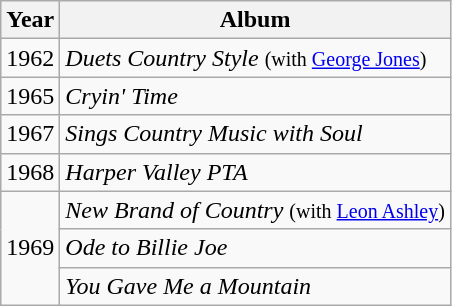<table class="wikitable">
<tr>
<th>Year</th>
<th>Album</th>
</tr>
<tr>
<td>1962</td>
<td><em>Duets Country Style</em> <small>(with <a href='#'>George Jones</a>)</small></td>
</tr>
<tr>
<td>1965</td>
<td><em>Cryin' Time</em></td>
</tr>
<tr>
<td>1967</td>
<td><em>Sings Country Music with Soul</em></td>
</tr>
<tr>
<td>1968</td>
<td><em>Harper Valley PTA</em></td>
</tr>
<tr>
<td rowspan="3">1969</td>
<td><em>New Brand of Country</em> <small>(with <a href='#'>Leon Ashley</a>)</small></td>
</tr>
<tr>
<td><em>Ode to Billie Joe</em></td>
</tr>
<tr>
<td><em>You Gave Me a Mountain</em></td>
</tr>
</table>
